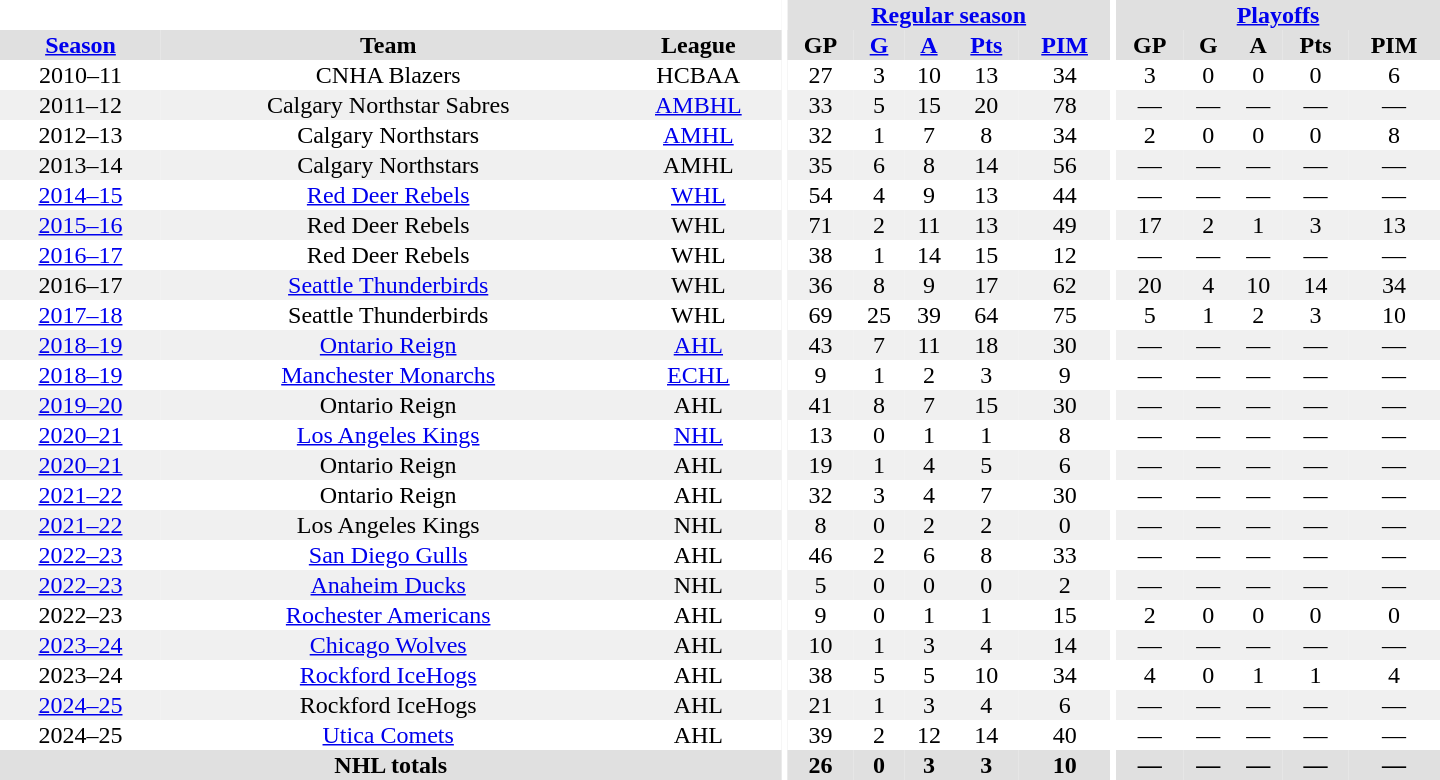<table border="0" cellpadding="1" cellspacing="0" style="text-align:center; width:60em;">
<tr bgcolor="#e0e0e0">
<th colspan="3" bgcolor="#ffffff"></th>
<th rowspan="98" bgcolor="#ffffff"></th>
<th colspan="5"><a href='#'>Regular season</a></th>
<th rowspan="98" bgcolor="#ffffff"></th>
<th colspan="5"><a href='#'>Playoffs</a></th>
</tr>
<tr bgcolor="#e0e0e0">
<th><a href='#'>Season</a></th>
<th>Team</th>
<th>League</th>
<th>GP</th>
<th><a href='#'>G</a></th>
<th><a href='#'>A</a></th>
<th><a href='#'>Pts</a></th>
<th><a href='#'>PIM</a></th>
<th>GP</th>
<th>G</th>
<th>A</th>
<th>Pts</th>
<th>PIM</th>
</tr>
<tr>
<td>2010–11</td>
<td>CNHA Blazers</td>
<td>HCBAA</td>
<td>27</td>
<td>3</td>
<td>10</td>
<td>13</td>
<td>34</td>
<td>3</td>
<td>0</td>
<td>0</td>
<td>0</td>
<td>6</td>
</tr>
<tr bgcolor="#f0f0f0">
<td>2011–12</td>
<td>Calgary Northstar Sabres</td>
<td><a href='#'>AMBHL</a></td>
<td>33</td>
<td>5</td>
<td>15</td>
<td>20</td>
<td>78</td>
<td>—</td>
<td>—</td>
<td>—</td>
<td>—</td>
<td>—</td>
</tr>
<tr>
<td>2012–13</td>
<td>Calgary Northstars</td>
<td><a href='#'>AMHL</a></td>
<td>32</td>
<td>1</td>
<td>7</td>
<td>8</td>
<td>34</td>
<td>2</td>
<td>0</td>
<td>0</td>
<td>0</td>
<td>8</td>
</tr>
<tr bgcolor="#f0f0f0">
<td>2013–14</td>
<td>Calgary Northstars</td>
<td>AMHL</td>
<td>35</td>
<td>6</td>
<td>8</td>
<td>14</td>
<td>56</td>
<td>—</td>
<td>—</td>
<td>—</td>
<td>—</td>
<td>—</td>
</tr>
<tr>
<td><a href='#'>2014–15</a></td>
<td><a href='#'>Red Deer Rebels</a></td>
<td><a href='#'>WHL</a></td>
<td>54</td>
<td>4</td>
<td>9</td>
<td>13</td>
<td>44</td>
<td>—</td>
<td>—</td>
<td>—</td>
<td>—</td>
<td>—</td>
</tr>
<tr bgcolor="#f0f0f0">
<td><a href='#'>2015–16</a></td>
<td>Red Deer Rebels</td>
<td>WHL</td>
<td>71</td>
<td>2</td>
<td>11</td>
<td>13</td>
<td>49</td>
<td>17</td>
<td>2</td>
<td>1</td>
<td>3</td>
<td>13</td>
</tr>
<tr>
<td><a href='#'>2016–17</a></td>
<td>Red Deer Rebels</td>
<td>WHL</td>
<td>38</td>
<td>1</td>
<td>14</td>
<td>15</td>
<td>12</td>
<td>—</td>
<td>—</td>
<td>—</td>
<td>—</td>
<td>—</td>
</tr>
<tr bgcolor="#f0f0f0">
<td>2016–17</td>
<td><a href='#'>Seattle Thunderbirds</a></td>
<td>WHL</td>
<td>36</td>
<td>8</td>
<td>9</td>
<td>17</td>
<td>62</td>
<td>20</td>
<td>4</td>
<td>10</td>
<td>14</td>
<td>34</td>
</tr>
<tr>
<td><a href='#'>2017–18</a></td>
<td>Seattle Thunderbirds</td>
<td>WHL</td>
<td>69</td>
<td>25</td>
<td>39</td>
<td>64</td>
<td>75</td>
<td>5</td>
<td>1</td>
<td>2</td>
<td>3</td>
<td>10</td>
</tr>
<tr bgcolor="#f0f0f0">
<td><a href='#'>2018–19</a></td>
<td><a href='#'>Ontario Reign</a></td>
<td><a href='#'>AHL</a></td>
<td>43</td>
<td>7</td>
<td>11</td>
<td>18</td>
<td>30</td>
<td>—</td>
<td>—</td>
<td>—</td>
<td>—</td>
<td>—</td>
</tr>
<tr>
<td><a href='#'>2018–19</a></td>
<td><a href='#'>Manchester Monarchs</a></td>
<td><a href='#'>ECHL</a></td>
<td>9</td>
<td>1</td>
<td>2</td>
<td>3</td>
<td>9</td>
<td>—</td>
<td>—</td>
<td>—</td>
<td>—</td>
<td>—</td>
</tr>
<tr bgcolor="#f0f0f0">
<td><a href='#'>2019–20</a></td>
<td>Ontario Reign</td>
<td>AHL</td>
<td>41</td>
<td>8</td>
<td>7</td>
<td>15</td>
<td>30</td>
<td>—</td>
<td>—</td>
<td>—</td>
<td>—</td>
<td>—</td>
</tr>
<tr>
<td><a href='#'>2020–21</a></td>
<td><a href='#'>Los Angeles Kings</a></td>
<td><a href='#'>NHL</a></td>
<td>13</td>
<td>0</td>
<td>1</td>
<td>1</td>
<td>8</td>
<td>—</td>
<td>—</td>
<td>—</td>
<td>—</td>
<td>—</td>
</tr>
<tr bgcolor="#f0f0f0">
<td><a href='#'>2020–21</a></td>
<td>Ontario Reign</td>
<td>AHL</td>
<td>19</td>
<td>1</td>
<td>4</td>
<td>5</td>
<td>6</td>
<td>—</td>
<td>—</td>
<td>—</td>
<td>—</td>
<td>—</td>
</tr>
<tr>
<td><a href='#'>2021–22</a></td>
<td>Ontario Reign</td>
<td>AHL</td>
<td>32</td>
<td>3</td>
<td>4</td>
<td>7</td>
<td>30</td>
<td>—</td>
<td>—</td>
<td>—</td>
<td>—</td>
<td>—</td>
</tr>
<tr bgcolor="#f0f0f0">
<td><a href='#'>2021–22</a></td>
<td>Los Angeles Kings</td>
<td>NHL</td>
<td>8</td>
<td>0</td>
<td>2</td>
<td>2</td>
<td>0</td>
<td>—</td>
<td>—</td>
<td>—</td>
<td>—</td>
<td>—</td>
</tr>
<tr>
<td><a href='#'>2022–23</a></td>
<td><a href='#'>San Diego Gulls</a></td>
<td>AHL</td>
<td>46</td>
<td>2</td>
<td>6</td>
<td>8</td>
<td>33</td>
<td>—</td>
<td>—</td>
<td>—</td>
<td>—</td>
<td>—</td>
</tr>
<tr bgcolor="#f0f0f0">
<td><a href='#'>2022–23</a></td>
<td><a href='#'>Anaheim Ducks</a></td>
<td>NHL</td>
<td>5</td>
<td>0</td>
<td>0</td>
<td>0</td>
<td>2</td>
<td>—</td>
<td>—</td>
<td>—</td>
<td>—</td>
<td>—</td>
</tr>
<tr>
<td>2022–23</td>
<td><a href='#'>Rochester Americans</a></td>
<td>AHL</td>
<td>9</td>
<td>0</td>
<td>1</td>
<td>1</td>
<td>15</td>
<td>2</td>
<td>0</td>
<td>0</td>
<td>0</td>
<td>0</td>
</tr>
<tr bgcolor="#f0f0f0">
<td><a href='#'>2023–24</a></td>
<td><a href='#'>Chicago Wolves</a></td>
<td>AHL</td>
<td>10</td>
<td>1</td>
<td>3</td>
<td>4</td>
<td>14</td>
<td>—</td>
<td>—</td>
<td>—</td>
<td>—</td>
<td>—</td>
</tr>
<tr>
<td>2023–24</td>
<td><a href='#'>Rockford IceHogs</a></td>
<td>AHL</td>
<td>38</td>
<td>5</td>
<td>5</td>
<td>10</td>
<td>34</td>
<td>4</td>
<td>0</td>
<td>1</td>
<td>1</td>
<td>4</td>
</tr>
<tr bgcolor="#f0f0f0">
<td><a href='#'>2024–25</a></td>
<td>Rockford IceHogs</td>
<td>AHL</td>
<td>21</td>
<td>1</td>
<td>3</td>
<td>4</td>
<td>6</td>
<td>—</td>
<td>—</td>
<td>—</td>
<td>—</td>
<td>—</td>
</tr>
<tr>
<td>2024–25</td>
<td><a href='#'>Utica Comets</a></td>
<td>AHL</td>
<td>39</td>
<td>2</td>
<td>12</td>
<td>14</td>
<td>40</td>
<td>—</td>
<td>—</td>
<td>—</td>
<td>—</td>
<td>—</td>
</tr>
<tr bgcolor="#e0e0e0">
<th colspan="3">NHL totals</th>
<th>26</th>
<th>0</th>
<th>3</th>
<th>3</th>
<th>10</th>
<th>—</th>
<th>—</th>
<th>—</th>
<th>—</th>
<th>—</th>
</tr>
</table>
